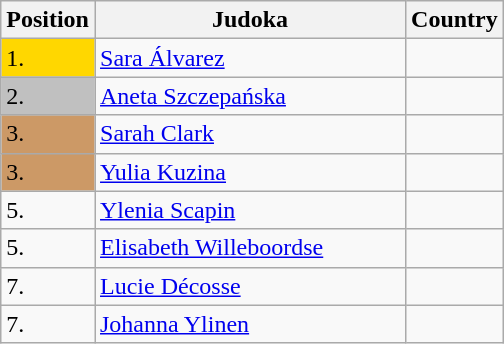<table class=wikitable>
<tr>
<th width=10>Position</th>
<th width=200>Judoka</th>
<th width=10>Country</th>
</tr>
<tr>
<td bgcolor=gold>1.</td>
<td><a href='#'>Sara Álvarez</a></td>
<td></td>
</tr>
<tr>
<td bgcolor="silver">2.</td>
<td><a href='#'>Aneta Szczepańska</a></td>
<td></td>
</tr>
<tr>
<td bgcolor="CC9966">3.</td>
<td><a href='#'>Sarah Clark</a></td>
<td></td>
</tr>
<tr>
<td bgcolor="CC9966">3.</td>
<td><a href='#'>Yulia Kuzina</a></td>
<td></td>
</tr>
<tr>
<td>5.</td>
<td><a href='#'>Ylenia Scapin</a></td>
<td></td>
</tr>
<tr>
<td>5.</td>
<td><a href='#'>Elisabeth Willeboordse</a></td>
<td></td>
</tr>
<tr>
<td>7.</td>
<td><a href='#'>Lucie Décosse</a></td>
<td></td>
</tr>
<tr>
<td>7.</td>
<td><a href='#'>Johanna Ylinen</a></td>
<td></td>
</tr>
</table>
